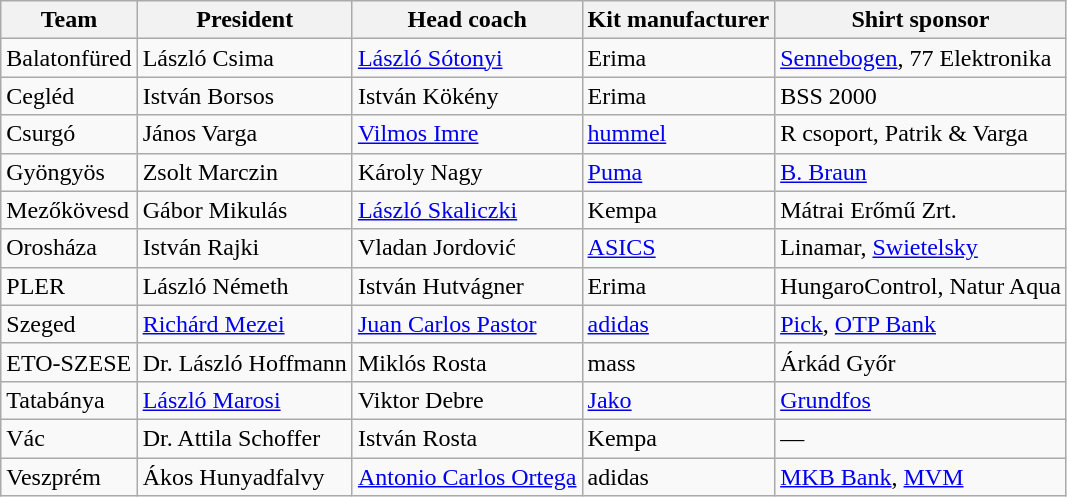<table class="wikitable sortable" style="text-align: left;">
<tr>
<th>Team</th>
<th>President</th>
<th>Head coach</th>
<th>Kit manufacturer</th>
<th>Shirt sponsor</th>
</tr>
<tr>
<td>Balatonfüred</td>
<td>László Csima</td>
<td> <a href='#'>László Sótonyi</a></td>
<td>Erima</td>
<td><a href='#'>Sennebogen</a>, 77 Elektronika</td>
</tr>
<tr>
<td>Cegléd</td>
<td>István Borsos</td>
<td> István Kökény</td>
<td>Erima</td>
<td>BSS 2000</td>
</tr>
<tr>
<td>Csurgó</td>
<td>János Varga</td>
<td> <a href='#'>Vilmos Imre</a></td>
<td><a href='#'>hummel</a></td>
<td>R csoport, Patrik & Varga</td>
</tr>
<tr>
<td>Gyöngyös</td>
<td>Zsolt Marczin</td>
<td> Károly Nagy</td>
<td><a href='#'>Puma</a></td>
<td><a href='#'>B. Braun</a></td>
</tr>
<tr>
<td>Mezőkövesd</td>
<td>Gábor Mikulás</td>
<td> <a href='#'>László Skaliczki</a></td>
<td>Kempa</td>
<td>Mátrai Erőmű Zrt.</td>
</tr>
<tr>
<td>Orosháza</td>
<td>István Rajki</td>
<td> Vladan Jordović</td>
<td><a href='#'>ASICS</a></td>
<td>Linamar, <a href='#'>Swietelsky</a></td>
</tr>
<tr>
<td>PLER</td>
<td>László Németh</td>
<td> István Hutvágner</td>
<td>Erima</td>
<td>HungaroControl, Natur Aqua</td>
</tr>
<tr>
<td>Szeged</td>
<td><a href='#'>Richárd Mezei</a></td>
<td> <a href='#'>Juan Carlos Pastor</a></td>
<td><a href='#'>adidas</a></td>
<td><a href='#'>Pick</a>, <a href='#'>OTP Bank</a></td>
</tr>
<tr>
<td>ETO-SZESE</td>
<td>Dr. László Hoffmann</td>
<td> Miklós Rosta</td>
<td>mass</td>
<td>Árkád Győr</td>
</tr>
<tr>
<td>Tatabánya</td>
<td><a href='#'>László Marosi</a></td>
<td> Viktor Debre</td>
<td><a href='#'>Jako</a></td>
<td><a href='#'>Grundfos</a></td>
</tr>
<tr>
<td>Vác</td>
<td>Dr. Attila Schoffer</td>
<td> István Rosta</td>
<td>Kempa</td>
<td>—</td>
</tr>
<tr>
<td>Veszprém</td>
<td>Ákos Hunyadfalvy</td>
<td> <a href='#'>Antonio Carlos Ortega</a></td>
<td>adidas</td>
<td><a href='#'>MKB Bank</a>, <a href='#'>MVM</a></td>
</tr>
</table>
